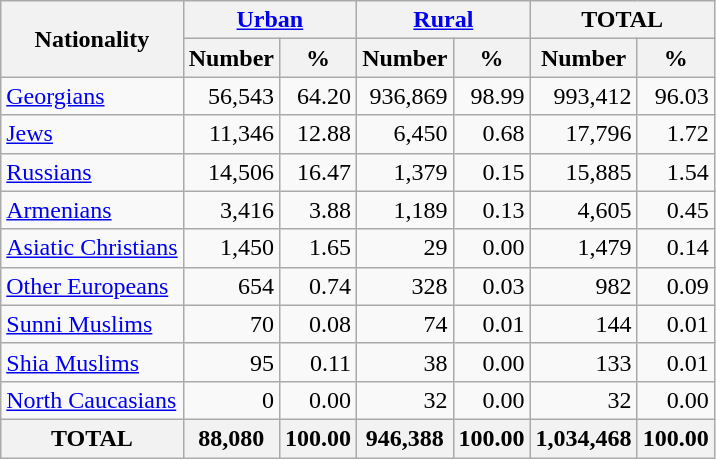<table class="wikitable sortable">
<tr>
<th rowspan="2">Nationality</th>
<th colspan="2"><a href='#'>Urban</a></th>
<th colspan="2"><a href='#'>Rural</a></th>
<th colspan="2">TOTAL</th>
</tr>
<tr>
<th>Number</th>
<th>%</th>
<th>Number</th>
<th>%</th>
<th>Number</th>
<th>%</th>
</tr>
<tr>
<td><a href='#'>Georgians</a></td>
<td align="right">56,543</td>
<td align="right">64.20</td>
<td align="right">936,869</td>
<td align="right">98.99</td>
<td align="right">993,412</td>
<td align="right">96.03</td>
</tr>
<tr>
<td><a href='#'>Jews</a></td>
<td align="right">11,346</td>
<td align="right">12.88</td>
<td align="right">6,450</td>
<td align="right">0.68</td>
<td align="right">17,796</td>
<td align="right">1.72</td>
</tr>
<tr>
<td><a href='#'>Russians</a></td>
<td align="right">14,506</td>
<td align="right">16.47</td>
<td align="right">1,379</td>
<td align="right">0.15</td>
<td align="right">15,885</td>
<td align="right">1.54</td>
</tr>
<tr>
<td><a href='#'>Armenians</a></td>
<td align="right">3,416</td>
<td align="right">3.88</td>
<td align="right">1,189</td>
<td align="right">0.13</td>
<td align="right">4,605</td>
<td align="right">0.45</td>
</tr>
<tr>
<td><a href='#'>Asiatic Christians</a></td>
<td align="right">1,450</td>
<td align="right">1.65</td>
<td align="right">29</td>
<td align="right">0.00</td>
<td align="right">1,479</td>
<td align="right">0.14</td>
</tr>
<tr>
<td><a href='#'>Other Europeans</a></td>
<td align="right">654</td>
<td align="right">0.74</td>
<td align="right">328</td>
<td align="right">0.03</td>
<td align="right">982</td>
<td align="right">0.09</td>
</tr>
<tr>
<td><a href='#'>Sunni Muslims</a></td>
<td align="right">70</td>
<td align="right">0.08</td>
<td align="right">74</td>
<td align="right">0.01</td>
<td align="right">144</td>
<td align="right">0.01</td>
</tr>
<tr>
<td><a href='#'>Shia Muslims</a></td>
<td align="right">95</td>
<td align="right">0.11</td>
<td align="right">38</td>
<td align="right">0.00</td>
<td align="right">133</td>
<td align="right">0.01</td>
</tr>
<tr>
<td><a href='#'>North Caucasians</a></td>
<td align="right">0</td>
<td align="right">0.00</td>
<td align="right">32</td>
<td align="right">0.00</td>
<td align="right">32</td>
<td align="right">0.00</td>
</tr>
<tr>
<th>TOTAL</th>
<th>88,080</th>
<th>100.00</th>
<th>946,388</th>
<th>100.00</th>
<th>1,034,468</th>
<th>100.00</th>
</tr>
</table>
